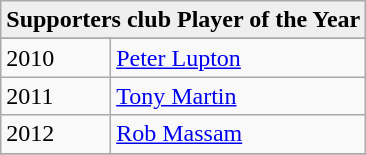<table class="wikitable">
<tr>
<th style="background:#efefef;" colspan="14">Supporters club Player of the Year</th>
</tr>
<tr style="background:#efefef;">
</tr>
<tr>
<td>2010</td>
<td><a href='#'>Peter Lupton</a></td>
</tr>
<tr>
<td>2011</td>
<td><a href='#'>Tony Martin</a></td>
</tr>
<tr>
<td>2012</td>
<td><a href='#'>Rob Massam</a></td>
</tr>
<tr>
</tr>
</table>
